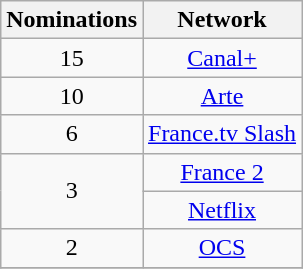<table class="wikitable sortable" style="text-align: center; max-width:20em">
<tr>
<th scope="col">Nominations</th>
<th scope="col">Network</th>
</tr>
<tr>
<td scope="row">15</td>
<td><a href='#'>Canal+</a></td>
</tr>
<tr>
<td scope="row" rowspan="1">10</td>
<td><a href='#'>Arte</a></td>
</tr>
<tr>
<td scope="row" rowspan="1">6</td>
<td><a href='#'>France.tv Slash</a></td>
</tr>
<tr>
<td scope="row" rowspan="2">3</td>
<td><a href='#'>France 2</a></td>
</tr>
<tr>
<td><a href='#'>Netflix</a></td>
</tr>
<tr>
<td scope="row" rowspan="1">2</td>
<td><a href='#'>OCS</a></td>
</tr>
<tr>
</tr>
</table>
